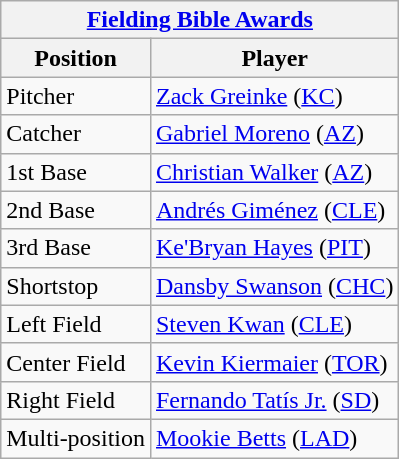<table class="wikitable">
<tr>
<th colspan="9"><a href='#'>Fielding Bible Awards</a></th>
</tr>
<tr>
<th>Position</th>
<th>Player</th>
</tr>
<tr>
<td>Pitcher</td>
<td><a href='#'>Zack Greinke</a> (<a href='#'>KC</a>)</td>
</tr>
<tr>
<td>Catcher</td>
<td><a href='#'>Gabriel Moreno</a> (<a href='#'>AZ</a>)</td>
</tr>
<tr>
<td>1st Base</td>
<td><a href='#'>Christian Walker</a> (<a href='#'>AZ</a>)</td>
</tr>
<tr>
<td>2nd Base</td>
<td><a href='#'>Andrés Giménez</a> (<a href='#'>CLE</a>)</td>
</tr>
<tr>
<td>3rd Base</td>
<td><a href='#'>Ke'Bryan Hayes</a> (<a href='#'>PIT</a>)</td>
</tr>
<tr>
<td>Shortstop</td>
<td><a href='#'>Dansby Swanson</a> (<a href='#'>CHC</a>)</td>
</tr>
<tr>
<td>Left Field</td>
<td><a href='#'>Steven Kwan</a> (<a href='#'>CLE</a>)</td>
</tr>
<tr>
<td>Center Field</td>
<td><a href='#'>Kevin Kiermaier</a> (<a href='#'>TOR</a>)</td>
</tr>
<tr>
<td>Right Field</td>
<td><a href='#'>Fernando Tatís Jr.</a> (<a href='#'>SD</a>)</td>
</tr>
<tr>
<td>Multi-position</td>
<td><a href='#'>Mookie Betts</a> (<a href='#'>LAD</a>)</td>
</tr>
</table>
